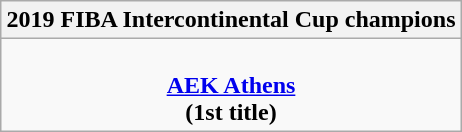<table class="wikitable" style="text-align:center; margin:auto">
<tr>
<th>2019 FIBA Intercontinental Cup champions</th>
</tr>
<tr>
<td><br><strong><a href='#'>AEK Athens</a></strong><br><strong>(1st title)</strong></td>
</tr>
</table>
